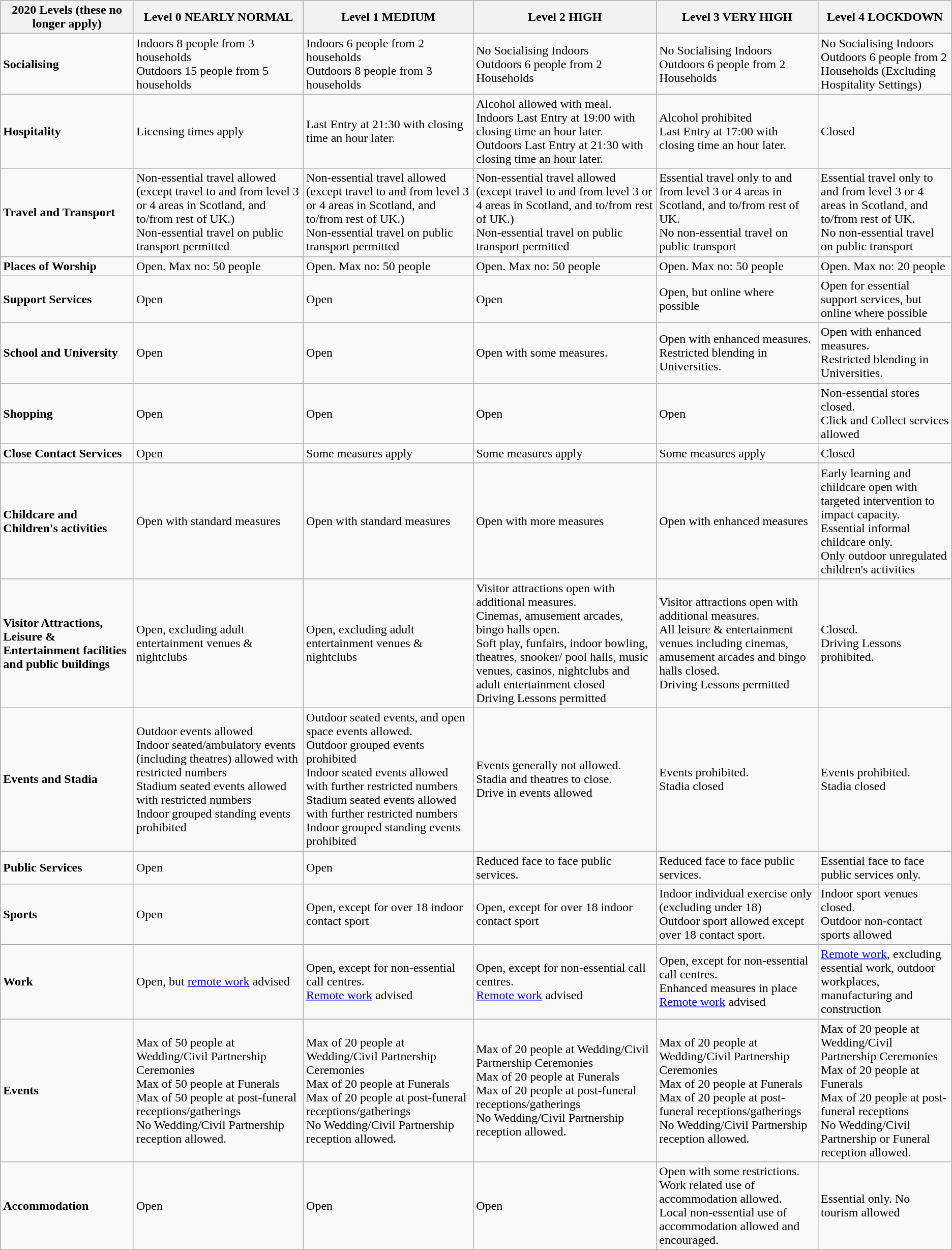<table class="wikitable">
<tr>
<th>2020 Levels (these no longer apply)</th>
<th>Level 0 NEARLY NORMAL</th>
<th>Level 1 MEDIUM</th>
<th>Level 2 HIGH</th>
<th>Level 3 VERY HIGH</th>
<th>Level 4 LOCKDOWN</th>
</tr>
<tr>
<td><strong>Socialising</strong></td>
<td>Indoors 8 people from 3 households<br>Outdoors 15 people from 5 households</td>
<td>Indoors 6 people from 2 households<br>Outdoors 8 people from 3 households</td>
<td>No Socialising Indoors<br>Outdoors 6 people from 2 Households</td>
<td>No Socialising Indoors<br>Outdoors 6 people from 2 Households</td>
<td>No Socialising Indoors<br>Outdoors 6 people from 2 Households (Excluding Hospitality Settings)</td>
</tr>
<tr>
<td><strong>Hospitality</strong></td>
<td>Licensing times apply</td>
<td>Last Entry at 21:30 with closing time an hour later.</td>
<td>Alcohol allowed with meal.<br>Indoors Last Entry at 19:00 with closing time an hour later.<br>Outdoors Last Entry at 21:30 with closing time an hour later.</td>
<td>Alcohol prohibited<br>Last Entry at 17:00 with closing time an hour later.</td>
<td>Closed</td>
</tr>
<tr>
<td><strong>Travel and Transport</strong></td>
<td>Non-essential travel allowed (except travel to and from level 3 or 4 areas in Scotland, and to/from rest of UK.)<br>Non-essential travel on public transport permitted</td>
<td>Non-essential travel allowed (except travel to and from level 3 or 4 areas in Scotland, and to/from rest of UK.)<br>Non-essential travel on public transport permitted</td>
<td>Non-essential travel allowed (except travel to and from level 3 or 4 areas in Scotland, and to/from rest of UK.)<br>Non-essential travel on public transport permitted</td>
<td>Essential travel only to and from level 3 or 4 areas in Scotland, and to/from rest of UK.<br>No non-essential travel on public transport</td>
<td>Essential travel only to and from level 3 or 4 areas in Scotland, and to/from rest of UK.<br>No non-essential travel on public transport</td>
</tr>
<tr>
<td><strong>Places of Worship</strong></td>
<td>Open. Max no: 50 people</td>
<td>Open. Max no: 50 people</td>
<td>Open. Max no: 50 people</td>
<td>Open. Max no: 50 people</td>
<td>Open. Max no: 20 people</td>
</tr>
<tr>
<td><strong>Support Services</strong></td>
<td>Open</td>
<td>Open</td>
<td>Open</td>
<td>Open, but online where possible</td>
<td>Open for essential support services, but online where possible</td>
</tr>
<tr>
<td><strong>School and University</strong></td>
<td>Open</td>
<td>Open</td>
<td>Open with some measures.</td>
<td>Open with enhanced measures.<br>Restricted blending in Universities.</td>
<td>Open with enhanced measures.<br>Restricted blending in Universities.</td>
</tr>
<tr>
<td><strong>Shopping</strong></td>
<td>Open</td>
<td>Open</td>
<td>Open</td>
<td>Open</td>
<td>Non-essential stores closed.<br>Click and Collect services allowed</td>
</tr>
<tr>
<td><strong>Close Contact Services</strong></td>
<td>Open</td>
<td>Some measures apply</td>
<td>Some measures apply</td>
<td>Some measures apply</td>
<td>Closed</td>
</tr>
<tr>
<td><strong>Childcare and Children's activities</strong></td>
<td>Open with standard measures</td>
<td>Open with standard measures</td>
<td>Open with more measures</td>
<td>Open with enhanced measures</td>
<td>Early learning and childcare open with targeted intervention to impact capacity.<br>Essential informal childcare only.<br>Only outdoor unregulated children's activities</td>
</tr>
<tr>
<td><strong>Visitor Attractions, Leisure & Entertainment facilities and public buildings</strong></td>
<td>Open, excluding adult entertainment venues & nightclubs</td>
<td>Open, excluding adult entertainment venues & nightclubs</td>
<td>Visitor attractions open with additional measures.<br>Cinemas, amusement arcades, bingo halls open.<br>Soft play, funfairs, indoor bowling, theatres, snooker/ pool halls, music venues, casinos, nightclubs and adult entertainment closed<br>Driving Lessons permitted</td>
<td>Visitor attractions open with additional measures.<br>All leisure & entertainment venues including cinemas, amusement arcades and bingo halls closed.<br>Driving Lessons permitted</td>
<td>Closed.<br>Driving Lessons prohibited.</td>
</tr>
<tr>
<td><strong>Events and Stadia</strong></td>
<td>Outdoor events allowed<br>Indoor seated/ambulatory events (including theatres) allowed with restricted numbers<br>Stadium seated events allowed with restricted numbers<br>Indoor grouped standing events prohibited</td>
<td>Outdoor seated events, and open space events allowed.<br>Outdoor grouped events prohibited<br>Indoor seated events allowed with further restricted numbers<br>Stadium seated events allowed with further restricted numbers<br>Indoor grouped standing events prohibited</td>
<td>Events generally not allowed.<br>Stadia and theatres to close.<br>Drive in events allowed</td>
<td>Events prohibited.<br>Stadia closed</td>
<td>Events prohibited.<br>Stadia closed</td>
</tr>
<tr>
<td><strong>Public Services</strong></td>
<td>Open</td>
<td>Open</td>
<td>Reduced face to face public services.</td>
<td>Reduced face to face public services.</td>
<td>Essential face to face public services only.</td>
</tr>
<tr>
<td><strong>Sports</strong></td>
<td>Open</td>
<td>Open, except for over 18 indoor contact sport</td>
<td>Open, except for over 18 indoor contact sport</td>
<td>Indoor individual exercise only (excluding under 18)<br>Outdoor sport allowed except over 18 contact sport.</td>
<td>Indoor sport venues closed.<br>Outdoor non-contact sports allowed</td>
</tr>
<tr>
<td><strong>Work</strong></td>
<td>Open, but <a href='#'>remote work</a> advised</td>
<td>Open, except for non-essential call centres.<br><a href='#'>Remote work</a> advised</td>
<td>Open, except for non-essential call centres.<br><a href='#'>Remote work</a> advised</td>
<td>Open, except for non-essential call centres.<br>Enhanced measures in place<br><a href='#'>Remote work</a> advised</td>
<td><a href='#'>Remote work</a>, excluding essential work, outdoor workplaces, manufacturing and construction</td>
</tr>
<tr>
<td><strong>Events</strong></td>
<td>Max of 50 people at Wedding/Civil Partnership Ceremonies<br>Max of 50 people at Funerals<br>Max of 50 people at post-funeral receptions/gatherings<br>No Wedding/Civil Partnership  reception allowed.</td>
<td>Max of 20 people at Wedding/Civil Partnership Ceremonies<br>Max of 20 people at Funerals<br>Max of 20 people at post-funeral receptions/gatherings<br>No Wedding/Civil Partnership  reception allowed.</td>
<td>Max of 20 people at Wedding/Civil Partnership Ceremonies<br>Max of 20 people at Funerals<br>Max of 20 people at post-funeral receptions/gatherings<br>No Wedding/Civil Partnership  reception allowed.</td>
<td>Max of 20 people at Wedding/Civil Partnership Ceremonies<br>Max of 20 people at Funerals<br>Max of 20 people at post-funeral receptions/gatherings<br>No Wedding/Civil Partnership  reception allowed.</td>
<td>Max of 20 people at Wedding/Civil Partnership Ceremonies<br>Max of 20 people at Funerals<br>Max of 20 people at post-funeral receptions<br>No Wedding/Civil Partnership or Funeral  reception allowed.</td>
</tr>
<tr>
<td><strong>Accommodation</strong></td>
<td>Open</td>
<td>Open</td>
<td>Open</td>
<td>Open with some restrictions.<br>Work related use of accommodation allowed.<br>Local non-essential use of accommodation allowed and encouraged.</td>
<td>Essential only. No tourism allowed</td>
</tr>
</table>
